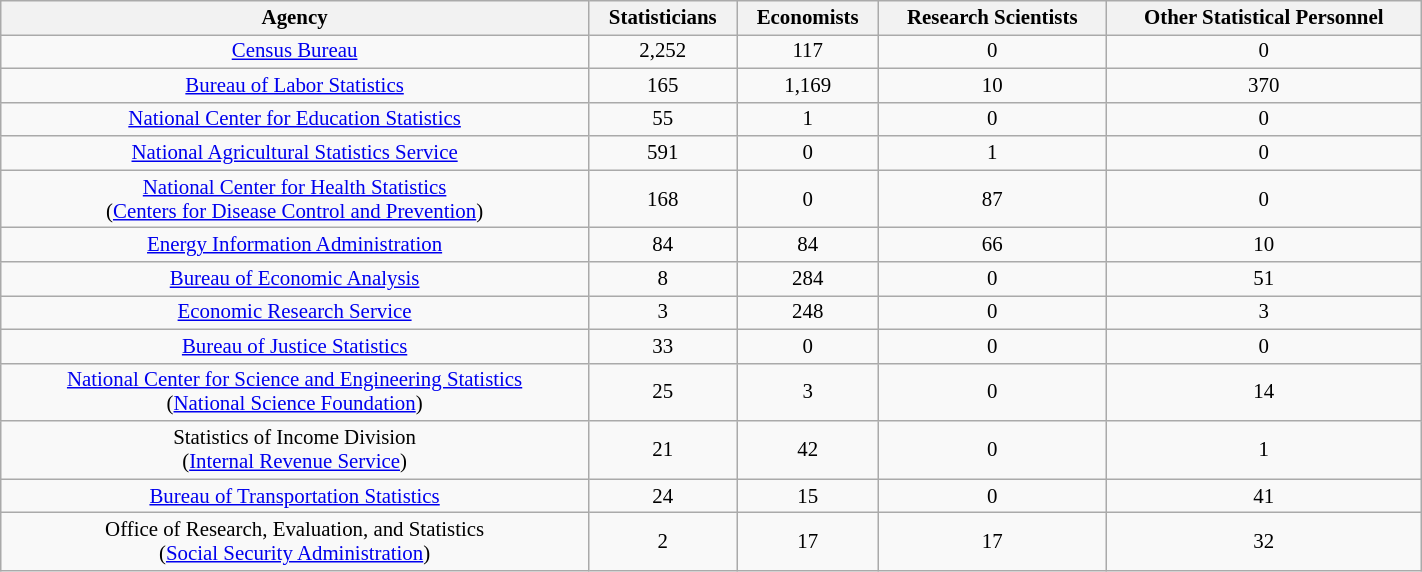<table class="wikitable sortable" style="width:75%; text-align:center; font-size:87%;">
<tr>
<th>Agency</th>
<th>Statisticians</th>
<th>Economists</th>
<th>Research Scientists</th>
<th>Other Statistical Personnel</th>
</tr>
<tr>
<td><a href='#'>Census Bureau</a></td>
<td>2,252</td>
<td>117</td>
<td>0</td>
<td>0</td>
</tr>
<tr>
<td><a href='#'>Bureau of Labor Statistics</a></td>
<td>165</td>
<td>1,169</td>
<td>10</td>
<td>370</td>
</tr>
<tr>
<td><a href='#'>National Center for Education Statistics</a></td>
<td>55</td>
<td>1</td>
<td>0</td>
<td>0</td>
</tr>
<tr>
<td><a href='#'>National Agricultural Statistics Service</a></td>
<td>591</td>
<td>0</td>
<td>1</td>
<td>0</td>
</tr>
<tr>
<td><a href='#'>National Center for Health Statistics</a><br>(<a href='#'>Centers for Disease Control and Prevention</a>)</td>
<td>168</td>
<td>0</td>
<td>87</td>
<td>0</td>
</tr>
<tr>
<td><a href='#'>Energy Information Administration</a></td>
<td>84</td>
<td>84</td>
<td>66</td>
<td>10</td>
</tr>
<tr>
<td><a href='#'>Bureau of Economic Analysis</a></td>
<td>8</td>
<td>284</td>
<td>0</td>
<td>51</td>
</tr>
<tr>
<td><a href='#'>Economic Research Service</a></td>
<td>3</td>
<td>248</td>
<td>0</td>
<td>3</td>
</tr>
<tr>
<td><a href='#'>Bureau of Justice Statistics</a></td>
<td>33</td>
<td>0</td>
<td>0</td>
<td>0</td>
</tr>
<tr>
<td><a href='#'>National Center for Science and Engineering Statistics</a><br>(<a href='#'>National Science Foundation</a>)</td>
<td>25</td>
<td>3</td>
<td>0</td>
<td>14</td>
</tr>
<tr>
<td>Statistics of Income Division<br>(<a href='#'>Internal Revenue Service</a>)</td>
<td>21</td>
<td>42</td>
<td>0</td>
<td>1</td>
</tr>
<tr>
<td><a href='#'>Bureau of Transportation Statistics</a></td>
<td>24</td>
<td>15</td>
<td>0</td>
<td>41</td>
</tr>
<tr>
<td>Office of Research, Evaluation, and Statistics<br>(<a href='#'>Social Security Administration</a>)</td>
<td>2</td>
<td>17</td>
<td>17</td>
<td>32</td>
</tr>
</table>
